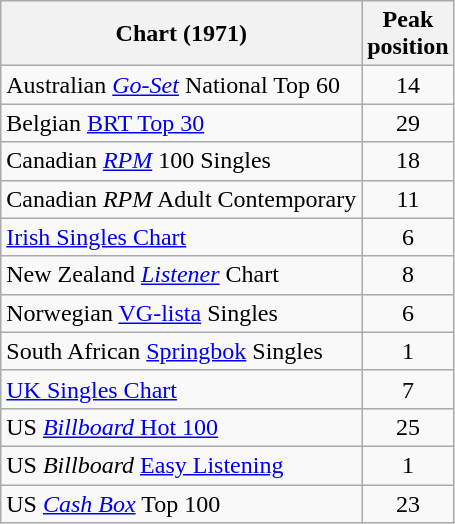<table class="wikitable sortable">
<tr>
<th>Chart (1971)</th>
<th>Peak<br>position</th>
</tr>
<tr>
<td>Australian <em><a href='#'>Go-Set</a></em> National Top 60</td>
<td style="text-align:center;">14</td>
</tr>
<tr>
<td>Belgian <a href='#'>BRT Top 30</a></td>
<td style="text-align:center;">29</td>
</tr>
<tr>
<td>Canadian <a href='#'><em>RPM</em></a> 100 Singles</td>
<td style="text-align:center;">18</td>
</tr>
<tr>
<td>Canadian <em>RPM</em> Adult Contemporary</td>
<td style="text-align:center;">11</td>
</tr>
<tr>
<td><a href='#'>Irish Singles Chart</a></td>
<td style="text-align:center;">6</td>
</tr>
<tr>
<td>New Zealand <em><a href='#'>Listener</a></em> Chart</td>
<td style="text-align:center;">8</td>
</tr>
<tr>
<td>Norwegian <a href='#'>VG-lista</a> Singles</td>
<td style="text-align:center;">6</td>
</tr>
<tr>
<td>South African <a href='#'>Springbok</a> Singles</td>
<td align="center">1</td>
</tr>
<tr>
<td><a href='#'>UK Singles Chart</a></td>
<td style="text-align:center;">7</td>
</tr>
<tr>
<td>US <a href='#'><em>Billboard</em> Hot 100</a></td>
<td style="text-align:center;">25</td>
</tr>
<tr>
<td>US <em>Billboard</em> <a href='#'>Easy Listening</a></td>
<td style="text-align:center;">1</td>
</tr>
<tr>
<td>US <em><a href='#'>Cash Box</a></em> Top 100</td>
<td style="text-align:center;">23</td>
</tr>
</table>
